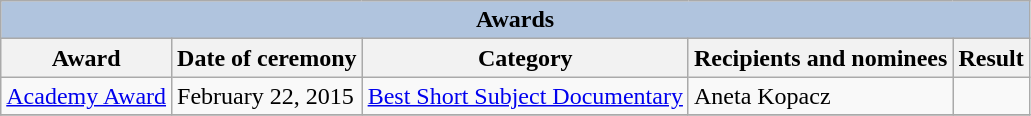<table class="wikitable">
<tr>
<th colspan="5" style="background: LightSteelBlue;">Awards</th>
</tr>
<tr>
<th>Award</th>
<th>Date of ceremony</th>
<th>Category</th>
<th>Recipients and nominees</th>
<th>Result</th>
</tr>
<tr>
<td><a href='#'>Academy Award</a></td>
<td>February 22, 2015</td>
<td><a href='#'>Best Short Subject Documentary</a></td>
<td>Aneta Kopacz</td>
<td></td>
</tr>
<tr>
</tr>
</table>
